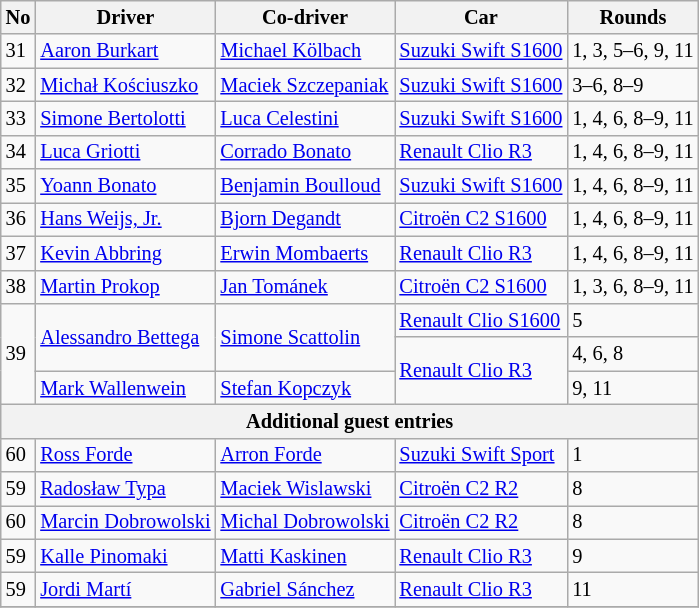<table class="wikitable" style="font-size: 85%">
<tr>
<th>No</th>
<th>Driver</th>
<th>Co-driver</th>
<th>Car</th>
<th>Rounds</th>
</tr>
<tr>
<td>31</td>
<td> <a href='#'>Aaron Burkart</a></td>
<td> <a href='#'>Michael Kölbach</a></td>
<td><a href='#'>Suzuki Swift S1600</a></td>
<td>1, 3, 5–6, 9, 11</td>
</tr>
<tr>
<td>32</td>
<td> <a href='#'>Michał Kościuszko</a></td>
<td> <a href='#'>Maciek Szczepaniak</a></td>
<td><a href='#'>Suzuki Swift S1600</a></td>
<td>3–6, 8–9</td>
</tr>
<tr>
<td>33</td>
<td> <a href='#'>Simone Bertolotti</a></td>
<td> <a href='#'>Luca Celestini</a></td>
<td><a href='#'>Suzuki Swift S1600</a></td>
<td>1, 4, 6, 8–9, 11</td>
</tr>
<tr>
<td>34</td>
<td> <a href='#'>Luca Griotti</a></td>
<td> <a href='#'>Corrado Bonato</a></td>
<td><a href='#'>Renault Clio R3</a></td>
<td>1, 4, 6, 8–9, 11</td>
</tr>
<tr>
<td>35</td>
<td> <a href='#'>Yoann Bonato</a></td>
<td> <a href='#'>Benjamin Boulloud</a></td>
<td><a href='#'>Suzuki Swift S1600</a></td>
<td>1, 4, 6, 8–9, 11</td>
</tr>
<tr>
<td>36</td>
<td> <a href='#'>Hans Weijs, Jr.</a></td>
<td> <a href='#'>Bjorn Degandt</a></td>
<td><a href='#'>Citroën C2 S1600</a></td>
<td>1, 4, 6, 8–9, 11</td>
</tr>
<tr>
<td>37</td>
<td> <a href='#'>Kevin Abbring</a></td>
<td> <a href='#'>Erwin Mombaerts</a></td>
<td><a href='#'>Renault Clio R3</a></td>
<td>1, 4, 6, 8–9, 11</td>
</tr>
<tr>
<td>38</td>
<td> <a href='#'>Martin Prokop</a></td>
<td> <a href='#'>Jan Tománek</a></td>
<td><a href='#'>Citroën C2 S1600</a></td>
<td>1, 3, 6, 8–9, 11</td>
</tr>
<tr>
<td rowspan=3>39</td>
<td rowspan=2> <a href='#'>Alessandro Bettega</a></td>
<td rowspan=2> <a href='#'>Simone Scattolin</a></td>
<td><a href='#'>Renault Clio S1600</a></td>
<td>5</td>
</tr>
<tr>
<td rowspan=2><a href='#'>Renault Clio R3</a></td>
<td>4, 6, 8</td>
</tr>
<tr>
<td> <a href='#'>Mark Wallenwein</a></td>
<td> <a href='#'>Stefan Kopczyk</a></td>
<td>9, 11</td>
</tr>
<tr>
<th colspan=5>Additional guest entries </th>
</tr>
<tr>
<td>60</td>
<td> <a href='#'>Ross Forde</a></td>
<td> <a href='#'>Arron Forde</a></td>
<td><a href='#'>Suzuki Swift Sport</a></td>
<td>1</td>
</tr>
<tr>
<td>59</td>
<td> <a href='#'>Radosław Typa</a></td>
<td> <a href='#'>Maciek Wislawski</a></td>
<td><a href='#'>Citroën C2 R2</a></td>
<td>8</td>
</tr>
<tr>
<td>60</td>
<td> <a href='#'>Marcin Dobrowolski</a></td>
<td> <a href='#'>Michal Dobrowolski</a></td>
<td><a href='#'>Citroën C2 R2</a></td>
<td>8</td>
</tr>
<tr>
<td>59</td>
<td> <a href='#'>Kalle Pinomaki</a></td>
<td> <a href='#'>Matti Kaskinen</a></td>
<td><a href='#'>Renault Clio R3</a></td>
<td>9</td>
</tr>
<tr>
<td>59</td>
<td> <a href='#'>Jordi Martí</a></td>
<td> <a href='#'>Gabriel Sánchez</a></td>
<td><a href='#'>Renault Clio R3</a></td>
<td>11</td>
</tr>
<tr>
</tr>
</table>
